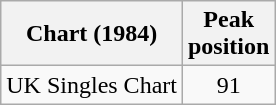<table class="wikitable sortable">
<tr>
<th>Chart (1984)</th>
<th>Peak<br>position</th>
</tr>
<tr>
<td align="left">UK Singles Chart</td>
<td style="text-align:center;">91</td>
</tr>
</table>
